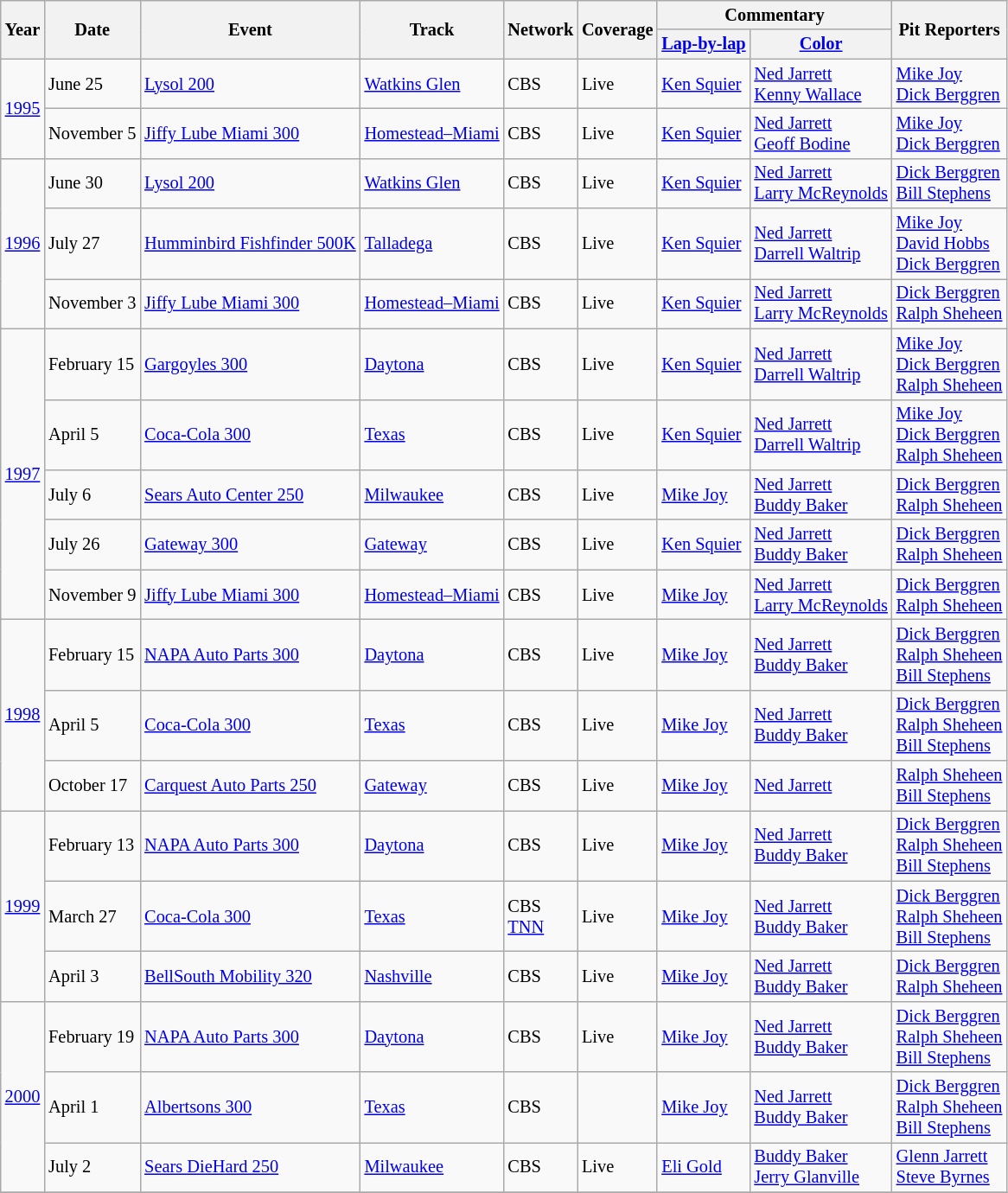<table class="wikitable"  style="font-size: 85%;">
<tr>
<th rowspan=2>Year</th>
<th rowspan=2>Date</th>
<th rowspan=2>Event</th>
<th rowspan=2>Track</th>
<th rowspan=2>Network</th>
<th rowspan=2>Coverage</th>
<th colspan=2>Commentary</th>
<th rowspan=2>Pit Reporters</th>
</tr>
<tr>
<th><a href='#'>Lap-by-lap</a></th>
<th><a href='#'>Color</a></th>
</tr>
<tr>
<td rowspan=2><a href='#'>1995</a></td>
<td>June 25</td>
<td><a href='#'>Lysol 200</a></td>
<td><a href='#'>Watkins Glen</a></td>
<td>CBS</td>
<td>Live</td>
<td><a href='#'>Ken Squier</a></td>
<td><a href='#'>Ned Jarrett</a> <br> <a href='#'>Kenny Wallace</a></td>
<td><a href='#'>Mike Joy</a> <br> <a href='#'>Dick Berggren</a></td>
</tr>
<tr>
<td>November 5</td>
<td><a href='#'>Jiffy Lube Miami 300</a></td>
<td><a href='#'>Homestead–Miami</a></td>
<td>CBS</td>
<td>Live</td>
<td><a href='#'>Ken Squier</a></td>
<td><a href='#'>Ned Jarrett</a> <br> <a href='#'>Geoff Bodine</a></td>
<td><a href='#'>Mike Joy</a> <br> <a href='#'>Dick Berggren</a></td>
</tr>
<tr>
<td rowspan=3><a href='#'>1996</a></td>
<td>June 30</td>
<td><a href='#'>Lysol 200</a></td>
<td><a href='#'>Watkins Glen</a></td>
<td>CBS</td>
<td>Live</td>
<td><a href='#'>Ken Squier</a></td>
<td><a href='#'>Ned Jarrett</a> <br> <a href='#'>Larry McReynolds</a></td>
<td><a href='#'>Dick Berggren</a> <br> <a href='#'>Bill Stephens</a></td>
</tr>
<tr>
<td>July 27</td>
<td><a href='#'>Humminbird Fishfinder 500K</a></td>
<td><a href='#'>Talladega</a></td>
<td>CBS</td>
<td>Live</td>
<td><a href='#'>Ken Squier</a></td>
<td><a href='#'>Ned Jarrett</a> <br> <a href='#'>Darrell Waltrip</a></td>
<td><a href='#'>Mike Joy</a> <br> <a href='#'>David Hobbs</a> <br> <a href='#'>Dick Berggren</a></td>
</tr>
<tr>
<td>November 3</td>
<td><a href='#'>Jiffy Lube Miami 300</a></td>
<td><a href='#'>Homestead–Miami</a></td>
<td>CBS</td>
<td>Live</td>
<td><a href='#'>Ken Squier</a></td>
<td><a href='#'>Ned Jarrett</a> <br> <a href='#'>Larry McReynolds</a></td>
<td><a href='#'>Dick Berggren</a> <br> <a href='#'>Ralph Sheheen</a></td>
</tr>
<tr>
<td rowspan=5><a href='#'>1997</a></td>
<td>February 15</td>
<td><a href='#'>Gargoyles 300</a></td>
<td><a href='#'>Daytona</a></td>
<td>CBS</td>
<td>Live</td>
<td><a href='#'>Ken Squier</a></td>
<td><a href='#'>Ned Jarrett</a> <br> <a href='#'>Darrell Waltrip</a></td>
<td><a href='#'>Mike Joy</a> <br> <a href='#'>Dick Berggren</a> <br> <a href='#'>Ralph Sheheen</a></td>
</tr>
<tr>
<td>April 5</td>
<td><a href='#'>Coca-Cola 300</a></td>
<td><a href='#'>Texas</a></td>
<td>CBS</td>
<td>Live</td>
<td><a href='#'>Ken Squier</a></td>
<td><a href='#'>Ned Jarrett</a> <br> <a href='#'>Darrell Waltrip</a></td>
<td><a href='#'>Mike Joy</a> <br> <a href='#'>Dick Berggren</a> <br> <a href='#'>Ralph Sheheen</a></td>
</tr>
<tr>
<td>July 6</td>
<td><a href='#'>Sears Auto Center 250</a></td>
<td><a href='#'>Milwaukee</a></td>
<td>CBS</td>
<td>Live</td>
<td><a href='#'>Mike Joy</a></td>
<td><a href='#'>Ned Jarrett</a> <br> <a href='#'>Buddy Baker</a></td>
<td><a href='#'>Dick Berggren</a> <br> <a href='#'>Ralph Sheheen</a></td>
</tr>
<tr>
<td>July 26</td>
<td><a href='#'>Gateway 300</a></td>
<td><a href='#'>Gateway</a></td>
<td>CBS</td>
<td>Live</td>
<td><a href='#'>Ken Squier</a></td>
<td><a href='#'>Ned Jarrett</a> <br> <a href='#'>Buddy Baker</a></td>
<td><a href='#'>Dick Berggren</a> <br> <a href='#'>Ralph Sheheen</a></td>
</tr>
<tr>
<td>November 9</td>
<td><a href='#'>Jiffy Lube Miami 300</a></td>
<td><a href='#'>Homestead–Miami</a></td>
<td>CBS</td>
<td>Live</td>
<td><a href='#'>Mike Joy</a></td>
<td><a href='#'>Ned Jarrett</a> <br> <a href='#'>Larry McReynolds</a></td>
<td><a href='#'>Dick Berggren</a> <br> <a href='#'>Ralph Sheheen</a></td>
</tr>
<tr>
<td rowspan=3><a href='#'>1998</a></td>
<td>February 15</td>
<td><a href='#'>NAPA Auto Parts 300</a></td>
<td><a href='#'>Daytona</a></td>
<td>CBS</td>
<td>Live</td>
<td><a href='#'>Mike Joy</a></td>
<td><a href='#'>Ned Jarrett</a> <br> <a href='#'>Buddy Baker</a></td>
<td><a href='#'>Dick Berggren</a> <br> <a href='#'>Ralph Sheheen</a> <br> <a href='#'>Bill Stephens</a></td>
</tr>
<tr>
<td>April 5</td>
<td><a href='#'>Coca-Cola 300</a></td>
<td><a href='#'>Texas</a></td>
<td>CBS</td>
<td>Live</td>
<td><a href='#'>Mike Joy</a></td>
<td><a href='#'>Ned Jarrett</a> <br> <a href='#'>Buddy Baker</a></td>
<td><a href='#'>Dick Berggren</a> <br> <a href='#'>Ralph Sheheen</a> <br> <a href='#'>Bill Stephens</a></td>
</tr>
<tr>
<td>October 17</td>
<td><a href='#'>Carquest Auto Parts 250</a></td>
<td><a href='#'>Gateway</a></td>
<td>CBS</td>
<td>Live</td>
<td><a href='#'>Mike Joy</a></td>
<td><a href='#'>Ned Jarrett</a></td>
<td><a href='#'>Ralph Sheheen</a> <br> <a href='#'>Bill Stephens</a></td>
</tr>
<tr>
<td rowspan=3><a href='#'>1999</a></td>
<td>February 13</td>
<td><a href='#'>NAPA Auto Parts 300</a></td>
<td><a href='#'>Daytona</a></td>
<td>CBS</td>
<td>Live</td>
<td><a href='#'>Mike Joy</a></td>
<td><a href='#'>Ned Jarrett</a> <br> <a href='#'>Buddy Baker</a></td>
<td><a href='#'>Dick Berggren</a> <br> <a href='#'>Ralph Sheheen</a> <br> <a href='#'>Bill Stephens</a></td>
</tr>
<tr>
<td>March 27</td>
<td><a href='#'>Coca-Cola 300</a></td>
<td><a href='#'>Texas</a></td>
<td>CBS <br> <a href='#'>TNN</a></td>
<td>Live</td>
<td><a href='#'>Mike Joy</a></td>
<td><a href='#'>Ned Jarrett</a> <br> <a href='#'>Buddy Baker</a></td>
<td><a href='#'>Dick Berggren</a> <br> <a href='#'>Ralph Sheheen</a> <br> <a href='#'>Bill Stephens</a></td>
</tr>
<tr>
<td>April 3</td>
<td><a href='#'>BellSouth Mobility 320</a></td>
<td><a href='#'>Nashville</a></td>
<td>CBS</td>
<td>Live</td>
<td><a href='#'>Mike Joy</a></td>
<td><a href='#'>Ned Jarrett</a> <br> <a href='#'>Buddy Baker</a></td>
<td><a href='#'>Dick Berggren</a> <br> <a href='#'>Ralph Sheheen</a></td>
</tr>
<tr>
<td rowspan=3><a href='#'>2000</a></td>
<td>February 19</td>
<td><a href='#'>NAPA Auto Parts 300</a></td>
<td><a href='#'>Daytona</a></td>
<td>CBS</td>
<td>Live</td>
<td><a href='#'>Mike Joy</a></td>
<td><a href='#'>Ned Jarrett</a> <br> <a href='#'>Buddy Baker</a></td>
<td><a href='#'>Dick Berggren</a> <br> <a href='#'>Ralph Sheheen</a> <br> <a href='#'>Bill Stephens</a></td>
</tr>
<tr>
<td>April 1</td>
<td><a href='#'>Albertsons 300</a></td>
<td><a href='#'>Texas</a></td>
<td>CBS</td>
<td></td>
<td><a href='#'>Mike Joy</a></td>
<td><a href='#'>Ned Jarrett</a> <br> <a href='#'>Buddy Baker</a></td>
<td><a href='#'>Dick Berggren</a> <br> <a href='#'>Ralph Sheheen</a> <br> <a href='#'>Bill Stephens</a></td>
</tr>
<tr>
<td>July 2</td>
<td><a href='#'>Sears DieHard 250</a></td>
<td><a href='#'>Milwaukee</a></td>
<td>CBS</td>
<td>Live</td>
<td><a href='#'>Eli Gold</a></td>
<td><a href='#'>Buddy Baker</a> <br> <a href='#'>Jerry Glanville</a></td>
<td><a href='#'>Glenn Jarrett</a> <br> <a href='#'>Steve Byrnes</a></td>
</tr>
<tr>
</tr>
</table>
